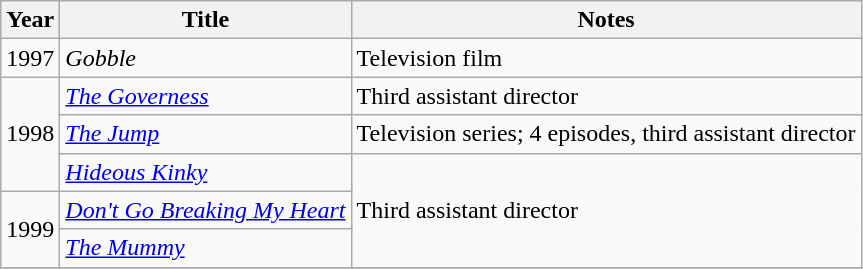<table class="wikitable plainrowheaders sortable">
<tr>
<th scope="col">Year</th>
<th scope="col">Title</th>
<th scope="col">Notes</th>
</tr>
<tr>
<td>1997</td>
<td><em>Gobble</em></td>
<td>Television film</td>
</tr>
<tr>
<td rowspan="3">1998</td>
<td><em><a href='#'>The Governess</a></em></td>
<td>Third assistant director</td>
</tr>
<tr>
<td><em><a href='#'>The Jump</a></em></td>
<td>Television series; 4 episodes, third assistant director</td>
</tr>
<tr>
<td><em><a href='#'>Hideous Kinky</a></em></td>
<td rowspan="3">Third assistant director</td>
</tr>
<tr>
<td rowspan="2">1999</td>
<td><em><a href='#'>Don't Go Breaking My Heart</a></em></td>
</tr>
<tr>
<td><em><a href='#'>The Mummy</a></em></td>
</tr>
<tr>
</tr>
</table>
